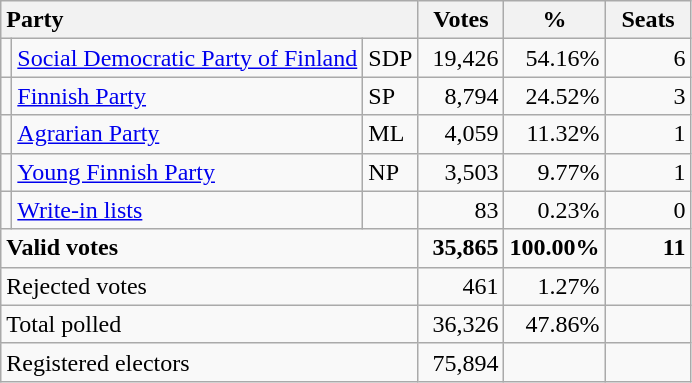<table class="wikitable" border="1" style="text-align:right;">
<tr>
<th style="text-align:left;" colspan=3>Party</th>
<th align=center width="50">Votes</th>
<th align=center width="50">%</th>
<th align=center width="50">Seats</th>
</tr>
<tr>
<td></td>
<td align=left style="white-space: nowrap;"><a href='#'>Social Democratic Party of Finland</a></td>
<td align=left>SDP</td>
<td>19,426</td>
<td>54.16%</td>
<td>6</td>
</tr>
<tr>
<td></td>
<td align=left><a href='#'>Finnish Party</a></td>
<td align=left>SP</td>
<td>8,794</td>
<td>24.52%</td>
<td>3</td>
</tr>
<tr>
<td></td>
<td align=left><a href='#'>Agrarian Party</a></td>
<td align=left>ML</td>
<td>4,059</td>
<td>11.32%</td>
<td>1</td>
</tr>
<tr>
<td></td>
<td align=left><a href='#'>Young Finnish Party</a></td>
<td align=left>NP</td>
<td>3,503</td>
<td>9.77%</td>
<td>1</td>
</tr>
<tr>
<td></td>
<td align=left><a href='#'>Write-in lists</a></td>
<td align=left></td>
<td>83</td>
<td>0.23%</td>
<td>0</td>
</tr>
<tr style="font-weight:bold">
<td align=left colspan=3>Valid votes</td>
<td>35,865</td>
<td>100.00%</td>
<td>11</td>
</tr>
<tr>
<td align=left colspan=3>Rejected votes</td>
<td>461</td>
<td>1.27%</td>
<td></td>
</tr>
<tr>
<td align=left colspan=3>Total polled</td>
<td>36,326</td>
<td>47.86%</td>
<td></td>
</tr>
<tr>
<td align=left colspan=3>Registered electors</td>
<td>75,894</td>
<td></td>
<td></td>
</tr>
</table>
